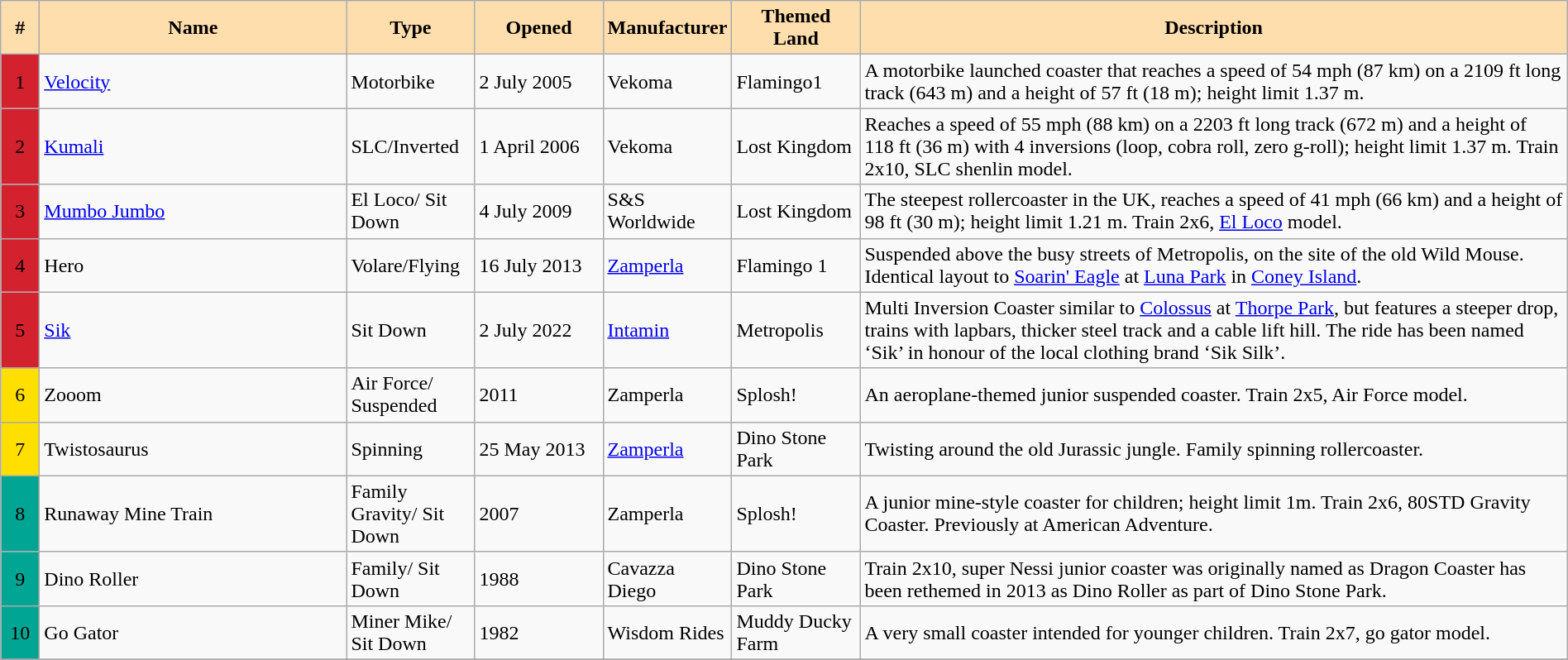<table class="wikitable" style="width: 100%; font sizes: 95%;">
<tr>
<th style="background-color: #FFDEAD; width: 1.5em;">#</th>
<th style="background-color: #FFDEAD; width: 15em;">Name</th>
<th style="background-color: #FFDEAD; width: 6em;">Type</th>
<th style="background-color: #FFDEAD; width: 6em;">Opened</th>
<th style="background-color: #FFDEAD; width: 6em;">Manufacturer</th>
<th style="background-color: #FFDEAD; width: 6em;">Themed Land</th>
<th style="background-color: #FFDEAD;">Description</th>
</tr>
<tr>
<td style="background-color: #D3212D; text-align: center;">1</td>
<td><a href='#'>Velocity</a></td>
<td>Motorbike</td>
<td>2 July 2005</td>
<td>Vekoma</td>
<td>Flamingo1</td>
<td>A motorbike launched coaster that reaches a speed of 54 mph (87 km) on a 2109 ft long track (643 m) and a height of 57 ft (18 m); height limit 1.37 m.</td>
</tr>
<tr>
<td style="background-color: #D3212D; text-align: center;">2</td>
<td><a href='#'>Kumali</a></td>
<td>SLC/Inverted</td>
<td>1 April 2006</td>
<td>Vekoma</td>
<td>Lost Kingdom</td>
<td>Reaches a speed of 55 mph (88 km) on a 2203 ft long track (672 m) and a height of 118 ft (36 m) with 4 inversions (loop, cobra roll, zero g-roll); height limit 1.37 m. Train 2x10, SLC shenlin model.</td>
</tr>
<tr>
<td style="background-color: #D3212D; text-align: center;">3</td>
<td><a href='#'>Mumbo Jumbo</a></td>
<td>El Loco/ Sit Down</td>
<td>4 July 2009</td>
<td>S&S Worldwide</td>
<td>Lost Kingdom</td>
<td>The steepest rollercoaster in the UK, reaches a speed of 41 mph (66 km) and a height of 98 ft (30 m); height limit 1.21 m. Train 2x6, <a href='#'>El Loco</a> model.</td>
</tr>
<tr>
<td style="background-color: #D3212D; text-align: center;">4</td>
<td>Hero</td>
<td>Volare/Flying</td>
<td>16 July 2013</td>
<td><a href='#'>Zamperla</a></td>
<td>Flamingo 1</td>
<td>Suspended above the busy streets of Metropolis, on the site of the old Wild Mouse. Identical layout to <a href='#'>Soarin' Eagle</a> at <a href='#'>Luna Park</a> in <a href='#'>Coney Island</a>.</td>
</tr>
<tr>
<td style="background-color: #D3212D; text-align: center;">5</td>
<td><a href='#'>Sik</a></td>
<td>Sit Down</td>
<td>2 July 2022</td>
<td><a href='#'>Intamin</a></td>
<td>Metropolis</td>
<td>Multi Inversion Coaster similar to <a href='#'>Colossus</a> at <a href='#'>Thorpe Park</a>, but features a steeper drop, trains with lapbars, thicker steel track and a cable lift hill. The ride has been named ‘Sik’ in honour of the local clothing brand ‘Sik Silk’.</td>
</tr>
<tr>
<td style="background-color: #FFDF00; text-align: center;">6</td>
<td>Zooom</td>
<td>Air Force/ Suspended</td>
<td>2011</td>
<td>Zamperla</td>
<td>Splosh!</td>
<td>An aeroplane-themed junior suspended coaster. Train 2x5, Air Force model.</td>
</tr>
<tr>
<td style="background-color: #FFDF00; text-align: center;">7</td>
<td>Twistosaurus</td>
<td>Spinning</td>
<td>25 May 2013</td>
<td><a href='#'>Zamperla</a></td>
<td>Dino Stone Park</td>
<td>Twisting around the old Jurassic jungle. Family spinning rollercoaster.</td>
</tr>
<tr>
<td style="background-color: #00A693; text-align: center;">8</td>
<td>Runaway Mine Train</td>
<td>Family Gravity/ Sit Down</td>
<td>2007</td>
<td>Zamperla</td>
<td>Splosh!</td>
<td>A junior mine-style coaster for children; height limit 1m. Train 2x6, 80STD Gravity Coaster. Previously at American Adventure.</td>
</tr>
<tr>
<td style="background-color: #00A693; text-align: center;">9</td>
<td>Dino Roller</td>
<td>Family/ Sit Down</td>
<td>1988</td>
<td>Cavazza Diego</td>
<td>Dino Stone Park</td>
<td>Train 2x10, super Nessi junior coaster was originally named as Dragon Coaster has been rethemed in 2013 as Dino Roller as part of Dino Stone Park.</td>
</tr>
<tr>
<td style="background-color: #00A693; text-align: center;">10</td>
<td>Go Gator</td>
<td>Miner Mike/ Sit Down</td>
<td>1982</td>
<td>Wisdom Rides</td>
<td>Muddy Ducky Farm</td>
<td>A very small coaster intended for younger children. Train 2x7, go gator model.</td>
</tr>
<tr>
</tr>
</table>
